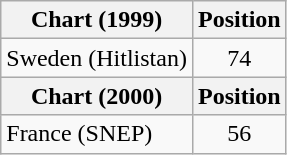<table class="wikitable">
<tr>
<th>Chart (1999)</th>
<th>Position</th>
</tr>
<tr>
<td>Sweden (Hitlistan)</td>
<td align="center">74</td>
</tr>
<tr>
<th>Chart (2000)</th>
<th>Position</th>
</tr>
<tr>
<td>France (SNEP)</td>
<td align="center">56</td>
</tr>
</table>
